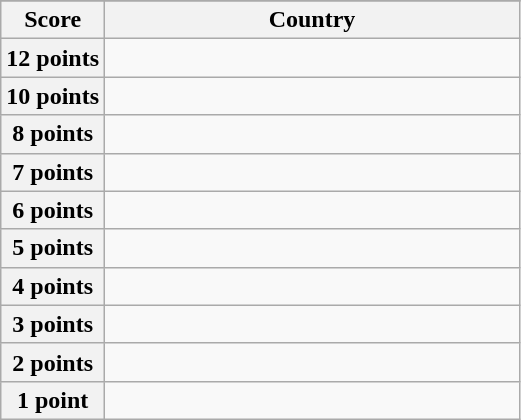<table class="wikitable">
<tr>
</tr>
<tr>
<th scope="col" width="20%">Score</th>
<th scope="col">Country</th>
</tr>
<tr>
<th scope="row">12 points</th>
<td></td>
</tr>
<tr>
<th scope="row">10 points</th>
<td></td>
</tr>
<tr>
<th scope="row">8 points</th>
<td></td>
</tr>
<tr>
<th scope="row">7 points</th>
<td></td>
</tr>
<tr>
<th scope="row">6 points</th>
<td></td>
</tr>
<tr>
<th scope="row">5 points</th>
<td></td>
</tr>
<tr>
<th scope="row">4 points</th>
<td></td>
</tr>
<tr>
<th scope="row">3 points</th>
<td></td>
</tr>
<tr>
<th scope="row">2 points</th>
<td></td>
</tr>
<tr>
<th scope="row">1 point</th>
<td></td>
</tr>
</table>
